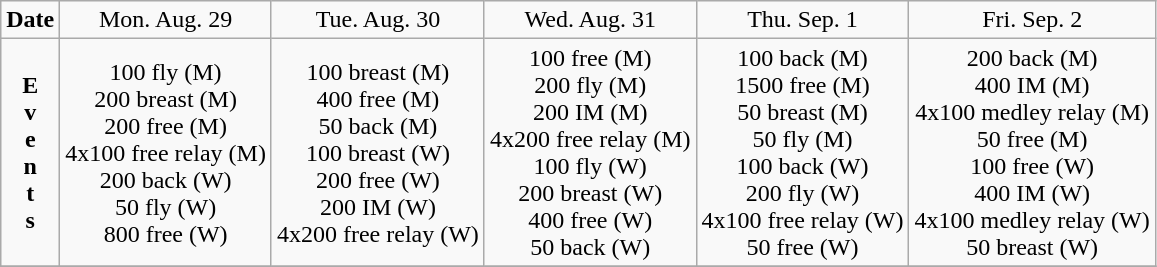<table class=wikitable style="text-align:center">
<tr>
<td><strong>Date</strong></td>
<td>Mon. Aug. 29</td>
<td>Tue. Aug. 30</td>
<td>Wed. Aug. 31</td>
<td>Thu. Sep. 1</td>
<td>Fri. Sep. 2</td>
</tr>
<tr>
<td><strong>E<br>v<br>e<br>n<br>t<br>s</strong></td>
<td>100 fly (M) <br> 200 breast (M) <br> 200 free (M) <br> 4x100 free relay (M) <br> 200 back (W) <br> 50 fly (W) <br> 800 free (W)</td>
<td>100 breast (M) <br> 400 free (M) <br> 50 back (M) <br> 100 breast (W) <br> 200 free (W) <br> 200 IM (W) <br> 4x200 free relay (W)</td>
<td>100 free (M) <br> 200 fly (M) <br> 200 IM (M) <br> 4x200 free relay (M) <br> 100 fly (W) <br> 200 breast (W) <br> 400 free (W) <br> 50 back (W)</td>
<td>100 back (M) <br> 1500 free (M) <br> 50 breast (M) <br> 50 fly (M) <br> 100 back (W) <br> 200 fly (W) <br> 4x100 free relay (W) <br> 50 free (W)</td>
<td>200 back (M) <br> 400 IM (M) <br> 4x100 medley relay (M) <br> 50 free (M) <br> 100 free (W) <br> 400 IM (W) <br> 4x100 medley relay (W) <br> 50 breast (W)</td>
</tr>
<tr>
</tr>
</table>
